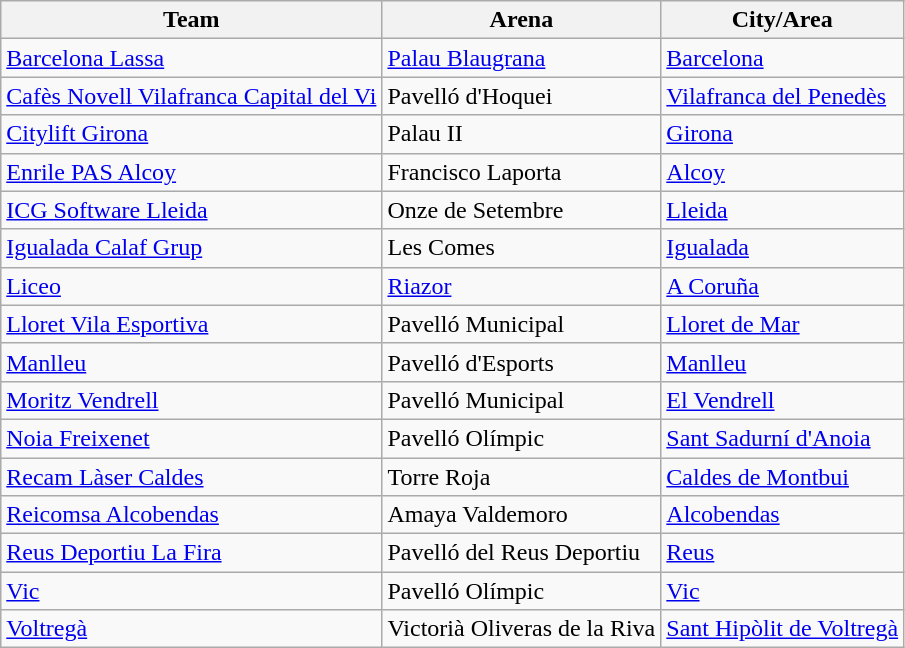<table class="wikitable sortable">
<tr>
<th>Team</th>
<th>Arena</th>
<th>City/Area</th>
</tr>
<tr>
<td><a href='#'>Barcelona Lassa</a></td>
<td><a href='#'>Palau Blaugrana</a></td>
<td><a href='#'>Barcelona</a></td>
</tr>
<tr>
<td><a href='#'>Cafès Novell Vilafranca Capital del Vi</a></td>
<td>Pavelló d'Hoquei</td>
<td><a href='#'>Vilafranca del Penedès</a></td>
</tr>
<tr>
<td><a href='#'>Citylift Girona</a></td>
<td>Palau II</td>
<td><a href='#'>Girona</a></td>
</tr>
<tr>
<td><a href='#'>Enrile PAS Alcoy</a></td>
<td>Francisco Laporta</td>
<td><a href='#'>Alcoy</a></td>
</tr>
<tr>
<td><a href='#'>ICG Software Lleida</a></td>
<td>Onze de Setembre</td>
<td><a href='#'>Lleida</a></td>
</tr>
<tr>
<td><a href='#'>Igualada Calaf Grup</a></td>
<td>Les Comes</td>
<td><a href='#'>Igualada</a></td>
</tr>
<tr>
<td><a href='#'>Liceo</a></td>
<td><a href='#'>Riazor</a></td>
<td><a href='#'>A Coruña</a></td>
</tr>
<tr>
<td><a href='#'>Lloret Vila Esportiva</a></td>
<td>Pavelló Municipal</td>
<td><a href='#'>Lloret de Mar</a></td>
</tr>
<tr>
<td><a href='#'>Manlleu</a></td>
<td>Pavelló d'Esports</td>
<td><a href='#'>Manlleu</a></td>
</tr>
<tr>
<td><a href='#'>Moritz Vendrell</a></td>
<td>Pavelló Municipal</td>
<td><a href='#'>El Vendrell</a></td>
</tr>
<tr>
<td><a href='#'>Noia Freixenet</a></td>
<td>Pavelló Olímpic</td>
<td><a href='#'>Sant Sadurní d'Anoia</a></td>
</tr>
<tr>
<td><a href='#'>Recam Làser Caldes</a></td>
<td>Torre Roja</td>
<td><a href='#'>Caldes de Montbui</a></td>
</tr>
<tr>
<td><a href='#'>Reicomsa Alcobendas</a></td>
<td>Amaya Valdemoro</td>
<td><a href='#'>Alcobendas</a></td>
</tr>
<tr>
<td><a href='#'>Reus Deportiu La Fira</a></td>
<td>Pavelló del Reus Deportiu</td>
<td><a href='#'>Reus</a></td>
</tr>
<tr>
<td><a href='#'>Vic</a></td>
<td>Pavelló Olímpic</td>
<td><a href='#'>Vic</a></td>
</tr>
<tr>
<td><a href='#'>Voltregà</a></td>
<td>Victorià Oliveras de la Riva</td>
<td><a href='#'>Sant Hipòlit de Voltregà</a></td>
</tr>
</table>
